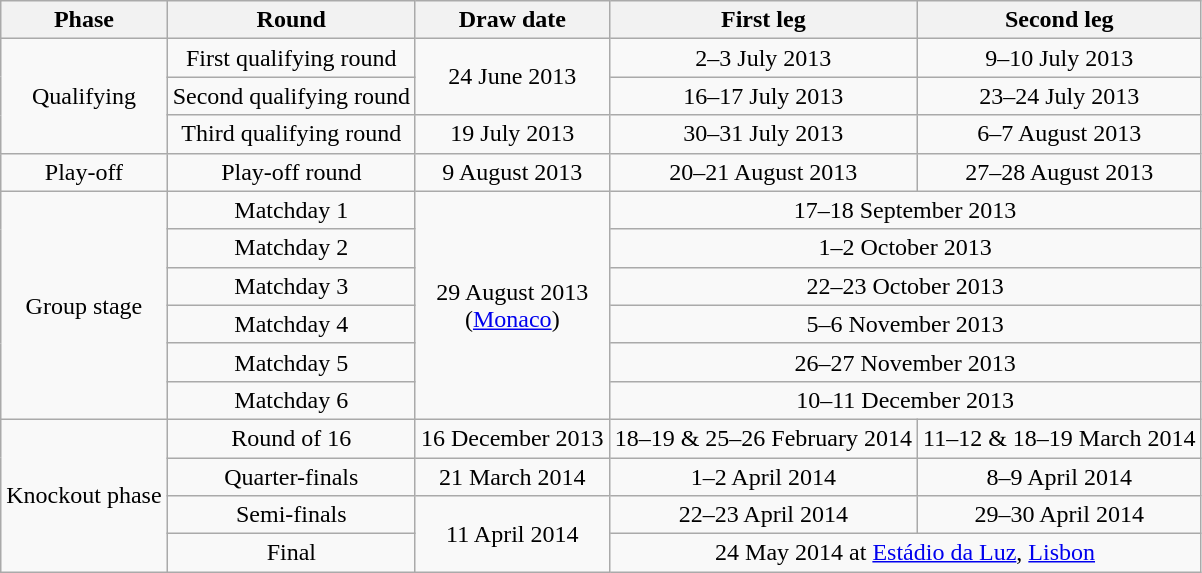<table class="wikitable" style="text-align:center">
<tr>
<th>Phase</th>
<th>Round</th>
<th>Draw date</th>
<th>First leg</th>
<th>Second leg</th>
</tr>
<tr>
<td rowspan=3>Qualifying</td>
<td>First qualifying round</td>
<td rowspan=2>24 June 2013</td>
<td>2–3 July 2013</td>
<td>9–10 July 2013</td>
</tr>
<tr>
<td>Second qualifying round</td>
<td>16–17 July 2013</td>
<td>23–24 July 2013</td>
</tr>
<tr>
<td>Third qualifying round</td>
<td>19 July 2013</td>
<td>30–31 July 2013</td>
<td>6–7 August 2013</td>
</tr>
<tr>
<td>Play-off</td>
<td>Play-off round</td>
<td>9 August 2013</td>
<td>20–21 August 2013</td>
<td>27–28 August 2013</td>
</tr>
<tr>
<td rowspan=6>Group stage</td>
<td>Matchday 1</td>
<td rowspan=6>29 August 2013<br>(<a href='#'>Monaco</a>)</td>
<td colspan=2>17–18 September 2013</td>
</tr>
<tr>
<td>Matchday 2</td>
<td colspan=2>1–2 October 2013</td>
</tr>
<tr>
<td>Matchday 3</td>
<td colspan=2>22–23 October 2013</td>
</tr>
<tr>
<td>Matchday 4</td>
<td colspan=2>5–6 November 2013</td>
</tr>
<tr>
<td>Matchday 5</td>
<td colspan=2>26–27 November 2013</td>
</tr>
<tr>
<td>Matchday 6</td>
<td colspan=2>10–11 December 2013</td>
</tr>
<tr>
<td rowspan=4>Knockout phase</td>
<td>Round of 16</td>
<td>16 December 2013</td>
<td>18–19 & 25–26 February 2014</td>
<td>11–12 & 18–19 March 2014</td>
</tr>
<tr>
<td>Quarter-finals</td>
<td>21 March 2014</td>
<td>1–2 April 2014</td>
<td>8–9 April 2014</td>
</tr>
<tr>
<td>Semi-finals</td>
<td rowspan=2>11 April 2014</td>
<td>22–23 April 2014</td>
<td>29–30 April 2014</td>
</tr>
<tr>
<td>Final</td>
<td colspan=2>24 May 2014 at <a href='#'>Estádio da Luz</a>, <a href='#'>Lisbon</a></td>
</tr>
</table>
